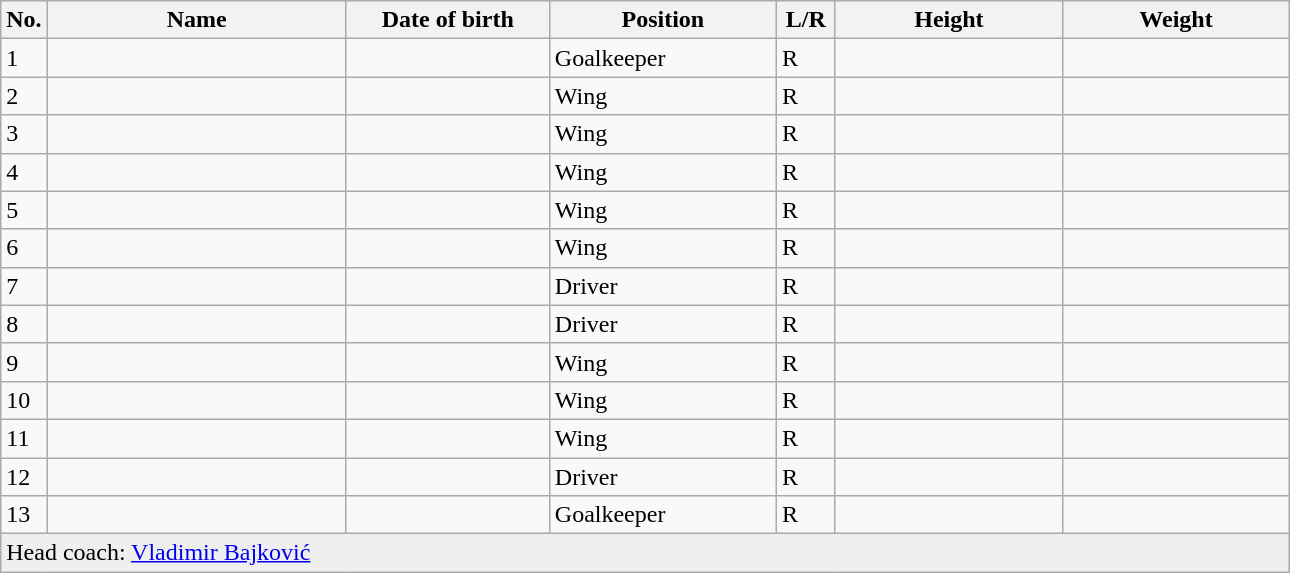<table class=wikitable sortable style=font-size:100%; text-align:center;>
<tr>
<th>No.</th>
<th style=width:12em>Name</th>
<th style=width:8em>Date of birth</th>
<th style=width:9em>Position</th>
<th style=width:2em>L/R</th>
<th style=width:9em>Height</th>
<th style=width:9em>Weight</th>
</tr>
<tr>
<td>1</td>
<td align=left></td>
<td align=right></td>
<td>Goalkeeper</td>
<td>R</td>
<td></td>
<td></td>
</tr>
<tr>
<td>2</td>
<td align=left></td>
<td align=right></td>
<td>Wing</td>
<td>R</td>
<td></td>
<td></td>
</tr>
<tr>
<td>3</td>
<td align=left></td>
<td align=right></td>
<td>Wing</td>
<td>R</td>
<td></td>
<td></td>
</tr>
<tr>
<td>4</td>
<td align=left></td>
<td align=right></td>
<td>Wing</td>
<td>R</td>
<td></td>
<td></td>
</tr>
<tr>
<td>5</td>
<td align=left></td>
<td align=right></td>
<td>Wing</td>
<td>R</td>
<td></td>
<td></td>
</tr>
<tr>
<td>6</td>
<td align=left></td>
<td align=right></td>
<td>Wing</td>
<td>R</td>
<td></td>
<td></td>
</tr>
<tr>
<td>7</td>
<td align=left></td>
<td align=right></td>
<td>Driver</td>
<td>R</td>
<td></td>
<td></td>
</tr>
<tr>
<td>8</td>
<td align=left></td>
<td align=right></td>
<td>Driver</td>
<td>R</td>
<td></td>
<td></td>
</tr>
<tr>
<td>9</td>
<td align=left></td>
<td align=right></td>
<td>Wing</td>
<td>R</td>
<td></td>
<td></td>
</tr>
<tr>
<td>10</td>
<td align=left></td>
<td align=right></td>
<td>Wing</td>
<td>R</td>
<td></td>
<td></td>
</tr>
<tr>
<td>11</td>
<td align=left></td>
<td align=right></td>
<td>Wing</td>
<td>R</td>
<td></td>
<td></td>
</tr>
<tr>
<td>12</td>
<td align=left></td>
<td align=right></td>
<td>Driver</td>
<td>R</td>
<td></td>
<td></td>
</tr>
<tr>
<td>13</td>
<td align=left></td>
<td align=right></td>
<td>Goalkeeper</td>
<td>R</td>
<td></td>
<td></td>
</tr>
<tr style="background:#efefef;">
<td colspan="8" style="text-align:left;">Head coach: <a href='#'>Vladimir Bajković</a></td>
</tr>
</table>
